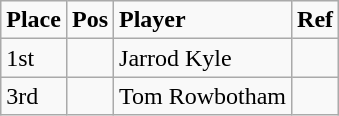<table class="wikitable">
<tr>
<td><strong>Place</strong></td>
<td><strong>Pos</strong></td>
<td><strong>Player</strong></td>
<td><strong>Ref</strong></td>
</tr>
<tr>
<td>1st</td>
<td></td>
<td> Jarrod Kyle</td>
<td></td>
</tr>
<tr>
<td>3rd</td>
<td></td>
<td> Tom Rowbotham</td>
<td></td>
</tr>
</table>
